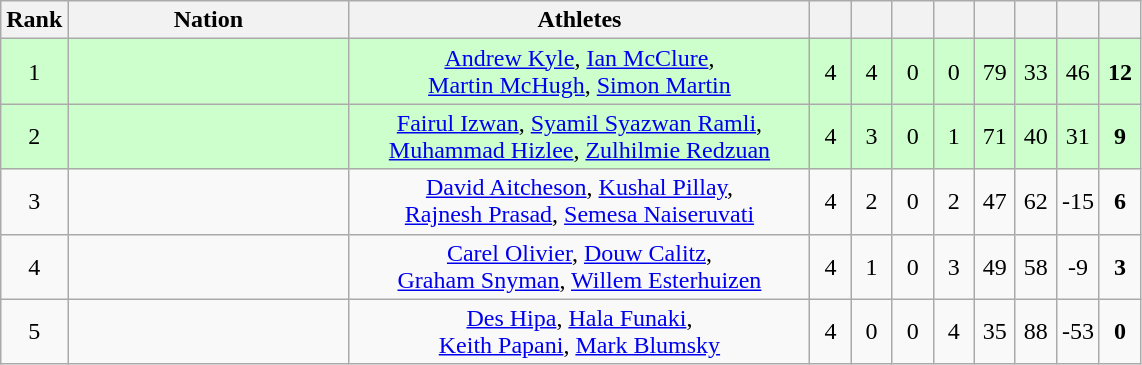<table class=wikitable style="text-align:center">
<tr>
<th width=20>Rank</th>
<th width=180>Nation</th>
<th width=300>Athletes</th>
<th width=20></th>
<th width=20></th>
<th width=20></th>
<th width=20></th>
<th width=20></th>
<th width=20></th>
<th width=20></th>
<th width=20></th>
</tr>
<tr bgcolor="#ccffcc">
<td>1</td>
<td align=left></td>
<td><a href='#'>Andrew Kyle</a>, <a href='#'>Ian McClure</a>,<br> <a href='#'>Martin McHugh</a>, <a href='#'>Simon Martin</a></td>
<td>4</td>
<td>4</td>
<td>0</td>
<td>0</td>
<td>79</td>
<td>33</td>
<td>46</td>
<td><strong>12</strong></td>
</tr>
<tr bgcolor="#ccffcc">
<td>2</td>
<td align=left></td>
<td><a href='#'>Fairul Izwan</a>, <a href='#'>Syamil Syazwan Ramli</a>,<br> <a href='#'>Muhammad Hizlee</a>, <a href='#'>Zulhilmie Redzuan</a></td>
<td>4</td>
<td>3</td>
<td>0</td>
<td>1</td>
<td>71</td>
<td>40</td>
<td>31</td>
<td><strong>9</strong></td>
</tr>
<tr>
<td>3</td>
<td align=left></td>
<td><a href='#'>David Aitcheson</a>, <a href='#'>Kushal Pillay</a>,<br> <a href='#'>Rajnesh Prasad</a>, <a href='#'>Semesa Naiseruvati</a></td>
<td>4</td>
<td>2</td>
<td>0</td>
<td>2</td>
<td>47</td>
<td>62</td>
<td>-15</td>
<td><strong>6</strong></td>
</tr>
<tr>
<td>4</td>
<td align=left></td>
<td><a href='#'>Carel Olivier</a>, <a href='#'>Douw Calitz</a>,<br> <a href='#'>Graham Snyman</a>, <a href='#'>Willem Esterhuizen</a></td>
<td>4</td>
<td>1</td>
<td>0</td>
<td>3</td>
<td>49</td>
<td>58</td>
<td>-9</td>
<td><strong>3</strong></td>
</tr>
<tr>
<td>5</td>
<td align=left></td>
<td><a href='#'>Des Hipa</a>, <a href='#'>Hala Funaki</a>,<br> <a href='#'>Keith Papani</a>, <a href='#'>Mark Blumsky</a></td>
<td>4</td>
<td>0</td>
<td>0</td>
<td>4</td>
<td>35</td>
<td>88</td>
<td>-53</td>
<td><strong>0</strong></td>
</tr>
</table>
